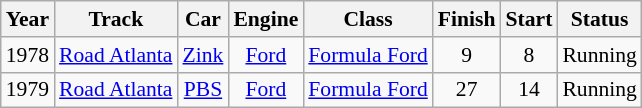<table class="wikitable" style="text-align:center; font-size:90%">
<tr>
<th>Year</th>
<th>Track</th>
<th>Car</th>
<th>Engine</th>
<th>Class</th>
<th>Finish</th>
<th>Start</th>
<th>Status</th>
</tr>
<tr>
<td>1978</td>
<td><a href='#'>Road Atlanta</a></td>
<td><a href='#'>Zink</a></td>
<td><a href='#'>Ford</a></td>
<td><a href='#'>Formula Ford</a></td>
<td>9</td>
<td>8</td>
<td>Running</td>
</tr>
<tr>
<td>1979</td>
<td><a href='#'>Road Atlanta</a></td>
<td><a href='#'>PBS</a></td>
<td><a href='#'>Ford</a></td>
<td><a href='#'>Formula Ford</a></td>
<td>27</td>
<td>14</td>
<td>Running</td>
</tr>
</table>
